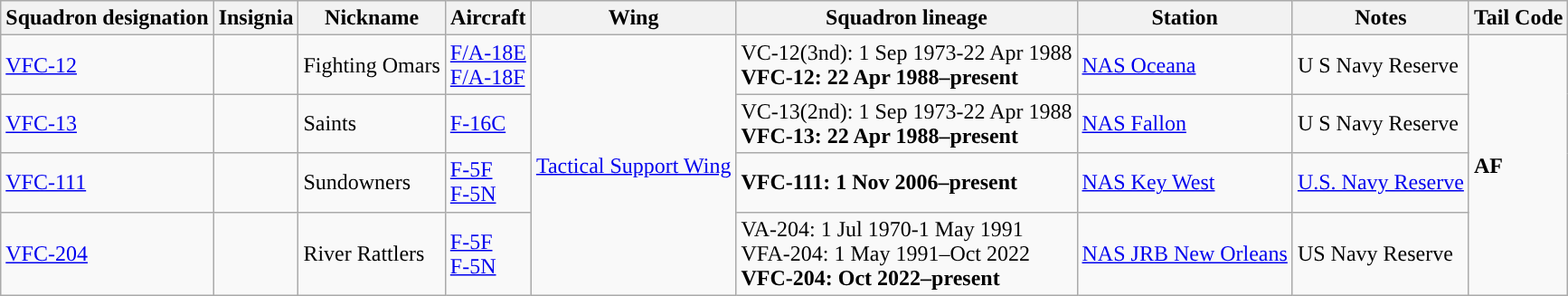<table class="wikitable">
<tr>
<th>Squadron designation</th>
<th>Insignia</th>
<th>Nickname</th>
<th>Aircraft</th>
<th>Wing</th>
<th>Squadron lineage</th>
<th>Station</th>
<th>Notes</th>
<th>Tail Code</th>
</tr>
<tr>
<td><a href='#'>VFC-12</a></td>
<td></td>
<td>Fighting Omars</td>
<td style="white-space: nowrap;"><a href='#'>F/A-18E</a><br><a href='#'>F/A-18F</a></td>
<td rowspan="4" style="white-space: nowrap;"><a href='#'>Tactical Support Wing</a></td>
<td style="white-space: nowrap;">VC-12(3nd): 1 Sep 1973-22 Apr 1988<br><strong>VFC-12: 22 Apr 1988–present</strong></td>
<td><a href='#'>NAS Oceana</a></td>
<td>U S Navy Reserve</td>
<td rowspan="4"><strong>AF</strong></td>
</tr>
<tr>
<td><a href='#'>VFC-13</a></td>
<td></td>
<td>Saints</td>
<td><a href='#'>F-16C</a></td>
<td>VC-13(2nd): 1 Sep 1973-22 Apr 1988<br><strong>VFC-13: 22 Apr 1988–present</strong></td>
<td><a href='#'>NAS Fallon</a></td>
<td>U S Navy Reserve</td>
</tr>
<tr>
<td><a href='#'>VFC-111</a></td>
<td></td>
<td>Sundowners</td>
<td><a href='#'>F-5F<br>F-5N</a></td>
<td><strong>VFC-111: 1 Nov 2006–present</strong></td>
<td><a href='#'>NAS Key West</a></td>
<td><a href='#'>U.S. Navy Reserve</a><br></td>
</tr>
<tr>
<td><a href='#'>VFC-204</a></td>
<td></td>
<td>River Rattlers</td>
<td><a href='#'>F-5F<br>F-5N</a></td>
<td>VA-204: 1 Jul 1970-1 May 1991<br>VFA-204: 1 May 1991–Oct 2022<br><strong>VFC-204: Oct 2022–present</strong></td>
<td><a href='#'>NAS JRB New Orleans</a></td>
<td>US Navy Reserve</td>
</tr>
</table>
